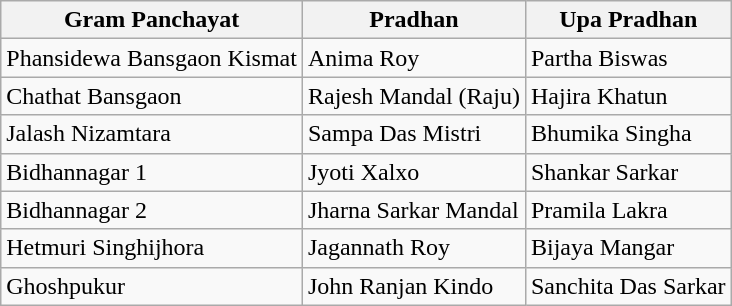<table class="wikitable sortable">
<tr>
<th>Gram Panchayat</th>
<th>Pradhan</th>
<th>Upa Pradhan</th>
</tr>
<tr>
<td>Phansidewa Bansgaon Kismat</td>
<td>Anima Roy</td>
<td>Partha Biswas</td>
</tr>
<tr>
<td>Chathat Bansgaon</td>
<td>Rajesh Mandal (Raju)</td>
<td>Hajira Khatun</td>
</tr>
<tr>
<td>Jalash Nizamtara</td>
<td>Sampa Das Mistri</td>
<td>Bhumika Singha</td>
</tr>
<tr>
<td>Bidhannagar 1</td>
<td>Jyoti Xalxo</td>
<td>Shankar Sarkar</td>
</tr>
<tr>
<td>Bidhannagar 2</td>
<td>Jharna Sarkar Mandal</td>
<td>Pramila Lakra</td>
</tr>
<tr>
<td>Hetmuri Singhijhora</td>
<td>Jagannath Roy</td>
<td>Bijaya Mangar</td>
</tr>
<tr>
<td>Ghoshpukur</td>
<td>John Ranjan Kindo</td>
<td>Sanchita Das Sarkar</td>
</tr>
</table>
